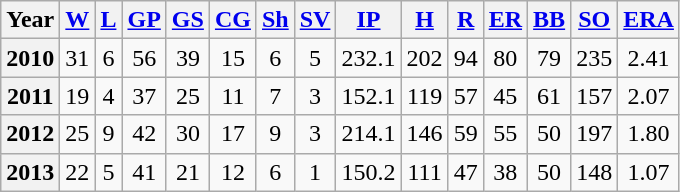<table class="wikitable">
<tr align=center>
<th>Year</th>
<th><a href='#'>W</a></th>
<th><a href='#'>L</a></th>
<th><a href='#'>GP</a></th>
<th><a href='#'>GS</a></th>
<th><a href='#'>CG</a></th>
<th><a href='#'>Sh</a></th>
<th><a href='#'>SV</a></th>
<th><a href='#'>IP</a></th>
<th><a href='#'>H</a></th>
<th><a href='#'>R</a></th>
<th><a href='#'>ER</a></th>
<th><a href='#'>BB</a></th>
<th><a href='#'>SO</a></th>
<th><a href='#'>ERA</a></th>
</tr>
<tr align=center>
<th>2010</th>
<td>31</td>
<td>6</td>
<td>56</td>
<td>39</td>
<td>15</td>
<td>6</td>
<td>5</td>
<td>232.1</td>
<td>202</td>
<td>94</td>
<td>80</td>
<td>79</td>
<td>235</td>
<td>2.41</td>
</tr>
<tr align=center>
<th>2011</th>
<td>19</td>
<td>4</td>
<td>37</td>
<td>25</td>
<td>11</td>
<td>7</td>
<td>3</td>
<td>152.1</td>
<td>119</td>
<td>57</td>
<td>45</td>
<td>61</td>
<td>157</td>
<td>2.07</td>
</tr>
<tr align=center>
<th>2012</th>
<td>25</td>
<td>9</td>
<td>42</td>
<td>30</td>
<td>17</td>
<td>9</td>
<td>3</td>
<td>214.1</td>
<td>146</td>
<td>59</td>
<td>55</td>
<td>50</td>
<td>197</td>
<td>1.80</td>
</tr>
<tr align=center>
<th>2013</th>
<td>22</td>
<td>5</td>
<td>41</td>
<td>21</td>
<td>12</td>
<td>6</td>
<td>1</td>
<td>150.2</td>
<td>111</td>
<td>47</td>
<td>38</td>
<td>50</td>
<td>148</td>
<td>1.07</td>
</tr>
</table>
